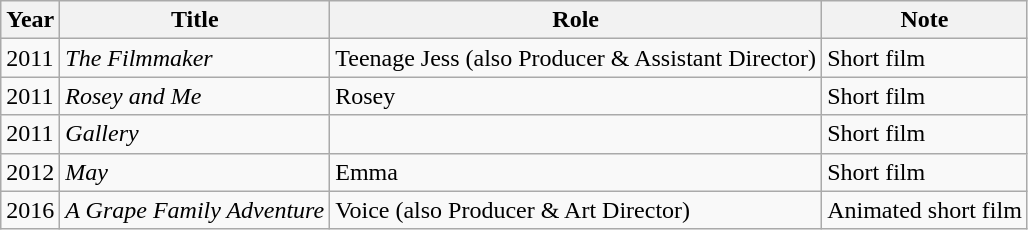<table class="wikitable sortable plainrowheaders">
<tr>
<th>Year</th>
<th>Title</th>
<th>Role</th>
<th>Note</th>
</tr>
<tr>
<td>2011</td>
<td><em>The Filmmaker</em></td>
<td>Teenage Jess (also Producer & Assistant Director)</td>
<td>Short film</td>
</tr>
<tr>
<td>2011</td>
<td><em>Rosey and Me</em></td>
<td>Rosey</td>
<td>Short film</td>
</tr>
<tr>
<td>2011</td>
<td><em>Gallery</em></td>
<td></td>
<td>Short film</td>
</tr>
<tr>
<td>2012</td>
<td><em>May</em></td>
<td>Emma</td>
<td>Short film</td>
</tr>
<tr>
<td>2016</td>
<td><em>A Grape Family Adventure</em></td>
<td>Voice (also Producer & Art Director)</td>
<td>Animated short film</td>
</tr>
</table>
